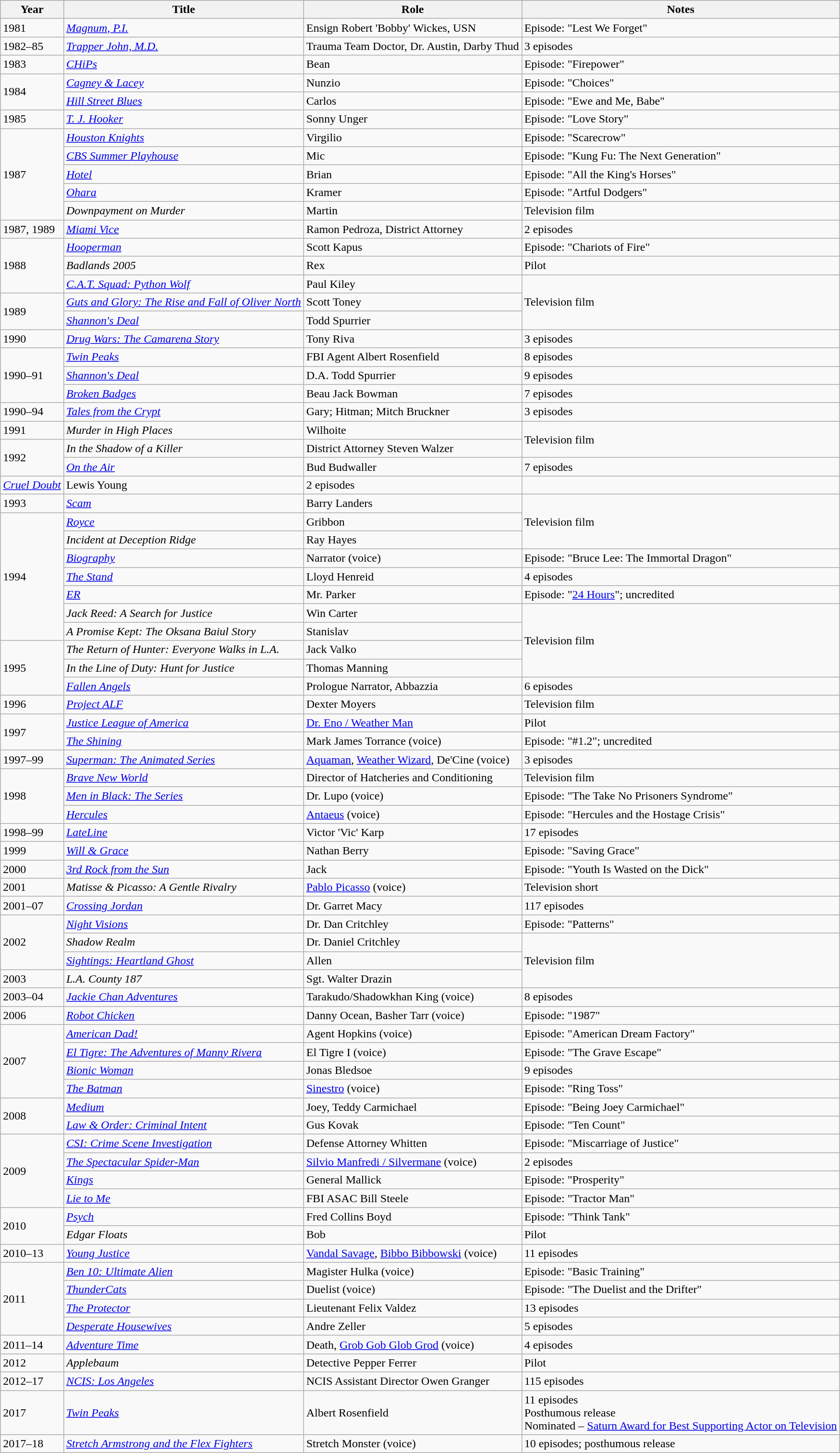<table class = "wikitable sortable">
<tr>
<th>Year</th>
<th>Title</th>
<th>Role</th>
<th class="unsortable">Notes</th>
</tr>
<tr>
<td>1981</td>
<td><em><a href='#'>Magnum, P.I.</a></em></td>
<td>Ensign Robert 'Bobby' Wickes, USN</td>
<td>Episode: "Lest We Forget"</td>
</tr>
<tr>
<td>1982–85</td>
<td><em><a href='#'>Trapper John, M.D.</a></em></td>
<td>Trauma Team Doctor, Dr. Austin, Darby Thud</td>
<td>3 episodes</td>
</tr>
<tr>
<td>1983</td>
<td><em><a href='#'>CHiPs</a></em></td>
<td>Bean</td>
<td>Episode: "Firepower"</td>
</tr>
<tr>
<td rowspan=2>1984</td>
<td><em><a href='#'>Cagney & Lacey</a></em></td>
<td>Nunzio</td>
<td>Episode: "Choices"</td>
</tr>
<tr>
<td><em><a href='#'>Hill Street Blues</a></em></td>
<td>Carlos</td>
<td>Episode: "Ewe and Me, Babe"</td>
</tr>
<tr>
<td>1985</td>
<td><em><a href='#'>T. J. Hooker</a></em></td>
<td>Sonny Unger</td>
<td>Episode: "Love Story"</td>
</tr>
<tr>
<td rowspan="5">1987</td>
<td><em><a href='#'>Houston Knights</a></em></td>
<td>Virgilio</td>
<td>Episode: "Scarecrow"</td>
</tr>
<tr>
<td><em><a href='#'>CBS Summer Playhouse</a></em></td>
<td>Mic</td>
<td>Episode: "Kung Fu: The Next Generation"</td>
</tr>
<tr>
<td><em><a href='#'>Hotel</a></em></td>
<td>Brian</td>
<td>Episode: "All the King's Horses"</td>
</tr>
<tr>
<td><em><a href='#'>Ohara</a></em></td>
<td>Kramer</td>
<td>Episode: "Artful Dodgers"</td>
</tr>
<tr>
<td><em>Downpayment on Murder</em></td>
<td>Martin</td>
<td>Television film</td>
</tr>
<tr>
<td>1987, 1989</td>
<td><em><a href='#'>Miami Vice</a></em></td>
<td>Ramon Pedroza, District Attorney</td>
<td>2 episodes</td>
</tr>
<tr>
<td rowspan=3>1988</td>
<td><em><a href='#'>Hooperman</a></em></td>
<td>Scott Kapus</td>
<td>Episode: "Chariots of Fire"</td>
</tr>
<tr>
<td><em>Badlands 2005</em></td>
<td>Rex</td>
<td>Pilot</td>
</tr>
<tr>
<td><em><a href='#'>C.A.T. Squad: Python Wolf</a></em></td>
<td>Paul Kiley</td>
<td rowspan=3>Television film</td>
</tr>
<tr>
<td rowspan=2>1989</td>
<td><em><a href='#'>Guts and Glory: The Rise and Fall of Oliver North</a></em></td>
<td>Scott Toney</td>
</tr>
<tr>
<td><em><a href='#'>Shannon's Deal</a></em></td>
<td>Todd Spurrier</td>
</tr>
<tr>
<td>1990</td>
<td><em><a href='#'>Drug Wars: The Camarena Story</a></em></td>
<td>Tony Riva</td>
<td>3 episodes</td>
</tr>
<tr>
<td rowspan=3>1990–91</td>
<td><em><a href='#'>Twin Peaks</a></em></td>
<td>FBI Agent Albert Rosenfield</td>
<td>8 episodes</td>
</tr>
<tr>
<td><em><a href='#'>Shannon's Deal</a></em></td>
<td>D.A. Todd Spurrier</td>
<td>9 episodes</td>
</tr>
<tr>
<td><em><a href='#'>Broken Badges</a></em></td>
<td>Beau Jack Bowman</td>
<td>7 episodes</td>
</tr>
<tr>
<td>1990–94</td>
<td><em><a href='#'>Tales from the Crypt</a></em></td>
<td>Gary; Hitman; Mitch Bruckner</td>
<td>3 episodes</td>
</tr>
<tr>
<td>1991</td>
<td><em>Murder in High Places</em></td>
<td>Wilhoite</td>
<td rowspan=2>Television film</td>
</tr>
<tr>
<td rowspan=2>1992</td>
<td><em>In the Shadow of a Killer</em></td>
<td>District Attorney Steven Walzer</td>
</tr>
<tr>
<td><em><a href='#'>On the Air</a></em></td>
<td>Bud Budwaller</td>
<td>7 episodes</td>
</tr>
<tr>
<td><em><a href='#'>Cruel Doubt</a></em></td>
<td>Lewis Young</td>
<td>2 episodes</td>
</tr>
<tr>
<td>1993</td>
<td><em><a href='#'>Scam</a></em></td>
<td>Barry Landers</td>
<td rowspan=3>Television film</td>
</tr>
<tr>
<td rowspan=7>1994</td>
<td><em><a href='#'>Royce</a></em></td>
<td>Gribbon</td>
</tr>
<tr>
<td><em>Incident at Deception Ridge</em></td>
<td>Ray Hayes</td>
</tr>
<tr>
<td><em><a href='#'>Biography</a></em></td>
<td>Narrator (voice)</td>
<td>Episode: "Bruce Lee: The Immortal Dragon"</td>
</tr>
<tr>
<td><em><a href='#'>The Stand</a></em></td>
<td>Lloyd Henreid</td>
<td>4 episodes</td>
</tr>
<tr>
<td><em><a href='#'>ER</a></em></td>
<td>Mr. Parker</td>
<td>Episode: "<a href='#'>24 Hours</a>"; uncredited</td>
</tr>
<tr>
<td><em>Jack Reed: A Search for Justice</em></td>
<td>Win Carter</td>
<td rowspan=4>Television film</td>
</tr>
<tr>
<td><em>A Promise Kept: The Oksana Baiul Story</em></td>
<td>Stanislav</td>
</tr>
<tr>
<td rowspan=3>1995</td>
<td><em>The Return of Hunter: Everyone Walks in L.A.</em></td>
<td>Jack Valko</td>
</tr>
<tr>
<td><em>In the Line of Duty: Hunt for Justice</em></td>
<td>Thomas Manning</td>
</tr>
<tr>
<td><em><a href='#'>Fallen Angels</a></em></td>
<td>Prologue Narrator, Abbazzia</td>
<td>6 episodes</td>
</tr>
<tr>
<td>1996</td>
<td><em><a href='#'>Project ALF</a></em></td>
<td>Dexter Moyers</td>
<td>Television film</td>
</tr>
<tr>
<td rowspan=2>1997</td>
<td><em><a href='#'>Justice League of America</a></em></td>
<td><a href='#'>Dr. Eno / Weather Man</a></td>
<td>Pilot</td>
</tr>
<tr>
<td><em><a href='#'>The Shining</a></em></td>
<td>Mark James Torrance (voice)</td>
<td>Episode: "#1.2"; uncredited</td>
</tr>
<tr>
<td>1997–99</td>
<td><em><a href='#'>Superman: The Animated Series</a></em></td>
<td><a href='#'>Aquaman</a>, <a href='#'>Weather Wizard</a>, De'Cine (voice)</td>
<td>3 episodes</td>
</tr>
<tr>
<td rowspan=3>1998</td>
<td><em><a href='#'>Brave New World</a></em></td>
<td>Director of Hatcheries and Conditioning</td>
<td>Television film</td>
</tr>
<tr>
<td><em><a href='#'>Men in Black: The Series</a></em></td>
<td>Dr. Lupo (voice)</td>
<td>Episode: "The Take No Prisoners Syndrome"</td>
</tr>
<tr>
<td><em><a href='#'>Hercules</a></em></td>
<td><a href='#'>Antaeus</a> (voice)</td>
<td>Episode: "Hercules and the Hostage Crisis"</td>
</tr>
<tr>
<td>1998–99</td>
<td><em><a href='#'>LateLine</a></em></td>
<td>Victor 'Vic' Karp</td>
<td>17 episodes</td>
</tr>
<tr>
<td>1999</td>
<td><em><a href='#'>Will & Grace</a></em></td>
<td>Nathan Berry</td>
<td>Episode: "Saving Grace"</td>
</tr>
<tr>
<td>2000</td>
<td><em><a href='#'>3rd Rock from the Sun</a></em></td>
<td>Jack</td>
<td>Episode: "Youth Is Wasted on the Dick"</td>
</tr>
<tr>
<td>2001</td>
<td><em>Matisse & Picasso: A Gentle Rivalry</em></td>
<td><a href='#'>Pablo Picasso</a> (voice)</td>
<td>Television short</td>
</tr>
<tr>
<td>2001–07</td>
<td><em><a href='#'>Crossing Jordan</a></em></td>
<td>Dr. Garret Macy</td>
<td>117 episodes</td>
</tr>
<tr>
<td rowspan=3>2002</td>
<td><em><a href='#'>Night Visions</a></em></td>
<td>Dr. Dan Critchley</td>
<td>Episode: "Patterns"</td>
</tr>
<tr>
<td><em>Shadow Realm</em></td>
<td>Dr. Daniel Critchley</td>
<td rowspan=3>Television film</td>
</tr>
<tr>
<td><em><a href='#'>Sightings: Heartland Ghost</a></em></td>
<td>Allen</td>
</tr>
<tr>
<td>2003</td>
<td><em>L.A. County 187</em></td>
<td>Sgt. Walter Drazin</td>
</tr>
<tr>
<td>2003–04</td>
<td><em><a href='#'>Jackie Chan Adventures</a></em></td>
<td>Tarakudo/Shadowkhan King (voice)</td>
<td>8 episodes</td>
</tr>
<tr>
<td>2006</td>
<td><em><a href='#'>Robot Chicken</a></em></td>
<td>Danny Ocean, Basher Tarr (voice)</td>
<td>Episode: "1987"</td>
</tr>
<tr>
<td rowspan=4>2007</td>
<td><em><a href='#'>American Dad!</a></em></td>
<td>Agent Hopkins (voice)</td>
<td>Episode: "American Dream Factory"</td>
</tr>
<tr>
<td><em><a href='#'>El Tigre: The Adventures of Manny Rivera</a></em></td>
<td>El Tigre I (voice)</td>
<td>Episode: "The Grave Escape"</td>
</tr>
<tr>
<td><em><a href='#'>Bionic Woman</a></em></td>
<td>Jonas Bledsoe</td>
<td>9 episodes</td>
</tr>
<tr>
<td><em><a href='#'>The Batman</a></em></td>
<td><a href='#'>Sinestro</a> (voice)</td>
<td>Episode: "Ring Toss"</td>
</tr>
<tr>
<td rowspan=2>2008</td>
<td><em><a href='#'>Medium</a></em></td>
<td>Joey, Teddy Carmichael</td>
<td>Episode: "Being Joey Carmichael"</td>
</tr>
<tr>
<td><em><a href='#'>Law & Order: Criminal Intent</a></em></td>
<td>Gus Kovak</td>
<td>Episode: "Ten Count"</td>
</tr>
<tr>
<td rowspan=4>2009</td>
<td><em><a href='#'>CSI: Crime Scene Investigation</a></em></td>
<td>Defense Attorney Whitten</td>
<td>Episode: "Miscarriage of Justice"</td>
</tr>
<tr>
<td><em><a href='#'>The Spectacular Spider-Man</a></em></td>
<td><a href='#'>Silvio Manfredi / Silvermane</a> (voice)</td>
<td>2 episodes</td>
</tr>
<tr>
<td><em><a href='#'>Kings</a></em></td>
<td>General Mallick</td>
<td>Episode: "Prosperity"</td>
</tr>
<tr>
<td><em><a href='#'>Lie to Me</a></em></td>
<td>FBI ASAC Bill Steele</td>
<td>Episode: "Tractor Man"</td>
</tr>
<tr>
<td rowspan=2>2010</td>
<td><em><a href='#'>Psych</a></em></td>
<td>Fred Collins Boyd</td>
<td>Episode: "Think Tank"</td>
</tr>
<tr>
<td><em>Edgar Floats</em></td>
<td>Bob</td>
<td>Pilot</td>
</tr>
<tr>
<td>2010–13</td>
<td><em><a href='#'>Young Justice</a></em></td>
<td><a href='#'>Vandal Savage</a>, <a href='#'>Bibbo Bibbowski</a> (voice)</td>
<td>11 episodes</td>
</tr>
<tr>
<td rowspan=4>2011</td>
<td><em><a href='#'>Ben 10: Ultimate Alien</a></em></td>
<td>Magister Hulka (voice)</td>
<td>Episode: "Basic Training"</td>
</tr>
<tr>
<td><em><a href='#'>ThunderCats</a></em></td>
<td>Duelist (voice)</td>
<td>Episode: "The Duelist and the Drifter"</td>
</tr>
<tr>
<td><em><a href='#'>The Protector</a></em></td>
<td>Lieutenant Felix Valdez</td>
<td>13 episodes</td>
</tr>
<tr>
<td><em><a href='#'>Desperate Housewives</a></em></td>
<td>Andre Zeller</td>
<td>5 episodes</td>
</tr>
<tr>
<td>2011–14</td>
<td><em><a href='#'>Adventure Time</a></em></td>
<td>Death, <a href='#'>Grob Gob Glob Grod</a> (voice)</td>
<td>4 episodes</td>
</tr>
<tr>
<td>2012</td>
<td><em>Applebaum</em></td>
<td>Detective Pepper Ferrer</td>
<td>Pilot</td>
</tr>
<tr>
<td>2012–17</td>
<td><em><a href='#'>NCIS: Los Angeles</a></em></td>
<td>NCIS Assistant Director Owen Granger</td>
<td>115 episodes</td>
</tr>
<tr>
<td>2017</td>
<td><em><a href='#'>Twin Peaks</a></em></td>
<td>Albert Rosenfield</td>
<td>11 episodes<br>Posthumous release<br>Nominated – <a href='#'>Saturn Award for Best Supporting Actor on Television</a></td>
</tr>
<tr>
<td>2017–18</td>
<td><em><a href='#'>Stretch Armstrong and the Flex Fighters</a></em></td>
<td>Stretch Monster (voice)</td>
<td>10 episodes; posthumous release</td>
</tr>
</table>
